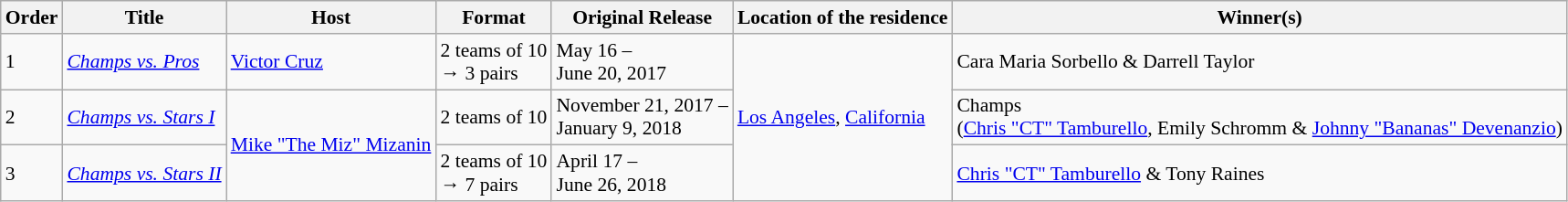<table class="wikitable" style="font-size:90%">
<tr>
<th>Order</th>
<th>Title</th>
<th>Host</th>
<th>Format</th>
<th>Original Release</th>
<th>Location of the residence</th>
<th>Winner(s)</th>
</tr>
<tr>
<td>1</td>
<td><em><a href='#'>Champs vs. Pros</a></em></td>
<td><a href='#'>Victor Cruz</a></td>
<td>2 teams of 10<br>→ 3 pairs</td>
<td>May 16 –<br>June 20, 2017</td>
<td rowspan=3><a href='#'>Los Angeles</a>, <a href='#'>California</a></td>
<td> Cara Maria Sorbello & Darrell Taylor</td>
</tr>
<tr>
<td>2</td>
<td><em><a href='#'>Champs vs. Stars I</a></em></td>
<td rowspan=2><a href='#'>Mike "The Miz" Mizanin</a></td>
<td>2 teams of 10</td>
<td>November 21, 2017 –<br>January 9, 2018</td>
<td> Champs<br>(<a href='#'>Chris "CT" Tamburello</a>, Emily Schromm & <a href='#'>Johnny "Bananas" Devenanzio</a>)</td>
</tr>
<tr>
<td>3</td>
<td><em><a href='#'>Champs vs. Stars II</a></em></td>
<td>2 teams of 10<br>→ 7 pairs</td>
<td>April 17 – <br>June 26, 2018</td>
<td> <a href='#'>Chris "CT" Tamburello</a> & Tony Raines</td>
</tr>
</table>
